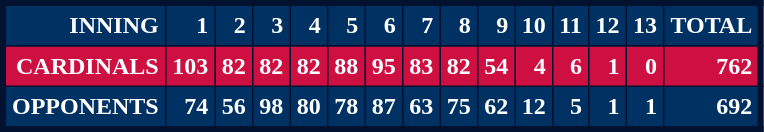<table cellpadding="4" cellspacing="2" border="1" style="background:#003163; color:white; border:4px #02112f solid; border-collapse:collapse; text-align:right;">
<tr style="background:#003163;">
<th>INNING</th>
<th>1</th>
<th>2</th>
<th>3</th>
<th>4</th>
<th>5</th>
<th>6</th>
<th>7</th>
<th>8</th>
<th>9</th>
<th>10</th>
<th>11</th>
<th>12</th>
<th>13</th>
<th>TOTAL</th>
</tr>
<tr style="font-weight:bold; background:#ce0f41; text-align:right;">
<th>CARDINALS</th>
<th>103</th>
<th>82</th>
<th>82</th>
<th>82</th>
<th>88</th>
<th>95</th>
<th>83</th>
<th>82</th>
<th>54</th>
<th>4</th>
<th>6</th>
<th>1</th>
<th>0</th>
<th>762</th>
</tr>
<tr style="background:#003163; text-align:right;">
<th>OPPONENTS</th>
<th>74</th>
<th>56</th>
<th>98</th>
<th>80</th>
<th>78</th>
<th>87</th>
<th>63</th>
<th>75</th>
<th>62</th>
<th>12</th>
<th>5</th>
<th>1</th>
<th>1</th>
<th>692</th>
</tr>
</table>
